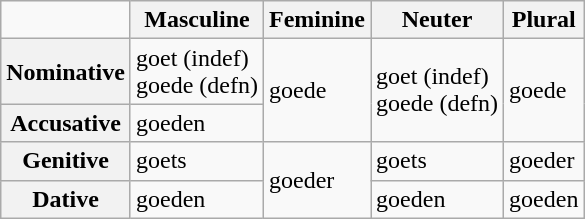<table class="wikitable">
<tr>
<td></td>
<th>Masculine</th>
<th>Feminine</th>
<th>Neuter</th>
<th>Plural</th>
</tr>
<tr>
<th>Nominative</th>
<td>goet (indef)<br>goede (defn)</td>
<td rowspan=2>goede</td>
<td rowspan=2>goet (indef)<br>goede (defn)</td>
<td rowspan=2>goede</td>
</tr>
<tr>
<th>Accusative</th>
<td>goeden</td>
</tr>
<tr>
<th>Genitive</th>
<td>goets</td>
<td rowspan=2>goeder</td>
<td>goets</td>
<td>goeder</td>
</tr>
<tr>
<th>Dative</th>
<td>goeden</td>
<td>goeden</td>
<td>goeden</td>
</tr>
</table>
